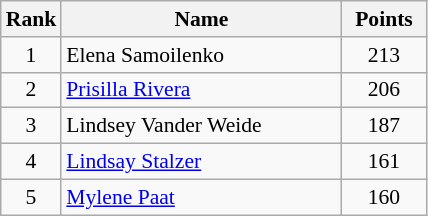<table class="wikitable" style="font-size:90%">
<tr>
<th width=30>Rank</th>
<th width=180>Name</th>
<th width=50>Points</th>
</tr>
<tr>
<td align=center>1</td>
<td> Elena Samoilenko</td>
<td align=center>213</td>
</tr>
<tr>
<td align=center>2</td>
<td> <a href='#'>Prisilla Rivera</a></td>
<td align=center>206</td>
</tr>
<tr>
<td align=center>3</td>
<td> Lindsey Vander Weide</td>
<td align=center>187</td>
</tr>
<tr>
<td align=center>4</td>
<td> <a href='#'>Lindsay Stalzer</a></td>
<td align=center>161</td>
</tr>
<tr>
<td align=center>5</td>
<td> <a href='#'>Mylene Paat</a></td>
<td align=center>160</td>
</tr>
</table>
